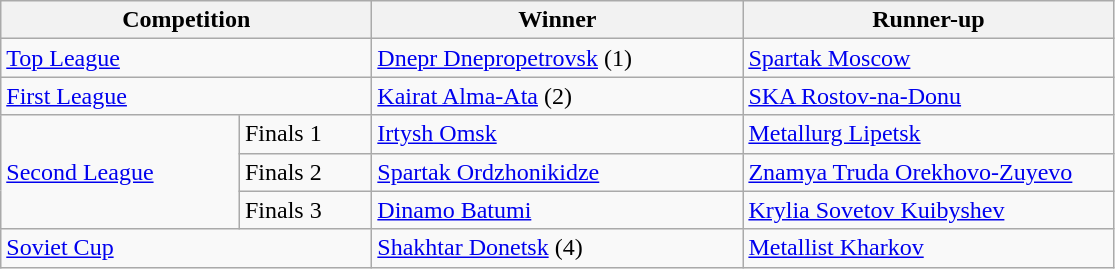<table class="wikitable">
<tr>
<th style="width:15em" colspan=2>Competition</th>
<th style="width:15em">Winner</th>
<th style="width:15em">Runner-up</th>
</tr>
<tr>
<td colspan=2><a href='#'>Top League</a></td>
<td><a href='#'>Dnepr Dnepropetrovsk</a> (1)</td>
<td><a href='#'>Spartak Moscow</a></td>
</tr>
<tr>
<td colspan=2><a href='#'>First League</a></td>
<td><a href='#'>Kairat Alma-Ata</a> (2)</td>
<td><a href='#'>SKA Rostov-na-Donu</a></td>
</tr>
<tr>
<td rowspan=3><a href='#'>Second League</a></td>
<td>Finals 1</td>
<td><a href='#'>Irtysh Omsk</a></td>
<td><a href='#'>Metallurg Lipetsk</a></td>
</tr>
<tr>
<td>Finals 2</td>
<td><a href='#'>Spartak Ordzhonikidze</a></td>
<td><a href='#'>Znamya Truda Orekhovo-Zuyevo</a></td>
</tr>
<tr>
<td>Finals 3</td>
<td><a href='#'>Dinamo Batumi</a></td>
<td><a href='#'>Krylia Sovetov Kuibyshev</a></td>
</tr>
<tr>
<td colspan=2><a href='#'>Soviet Cup</a></td>
<td><a href='#'>Shakhtar Donetsk</a> (4)</td>
<td><a href='#'>Metallist Kharkov</a></td>
</tr>
</table>
